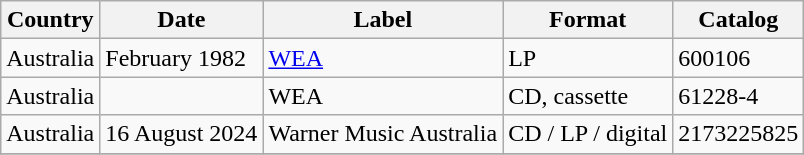<table class="wikitable">
<tr>
<th>Country</th>
<th>Date</th>
<th>Label</th>
<th>Format</th>
<th>Catalog</th>
</tr>
<tr>
<td>Australia</td>
<td>February 1982</td>
<td><a href='#'>WEA</a></td>
<td>LP</td>
<td>600106</td>
</tr>
<tr>
<td>Australia</td>
<td></td>
<td>WEA</td>
<td>CD, cassette</td>
<td>61228-4</td>
</tr>
<tr>
<td>Australia</td>
<td>16 August 2024</td>
<td>Warner Music Australia</td>
<td>CD / LP / digital</td>
<td>2173225825</td>
</tr>
<tr>
</tr>
</table>
